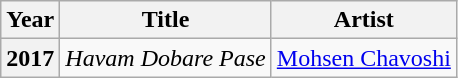<table class="wikitable plainrowheaders sortable"  style=font-size:100%>
<tr>
<th scope="col">Year</th>
<th scope="col">Title</th>
<th scope="col">Artist</th>
</tr>
<tr>
<th scope=row>2017</th>
<td><em>Havam Dobare Pase</em></td>
<td><a href='#'>Mohsen Chavoshi</a></td>
</tr>
</table>
